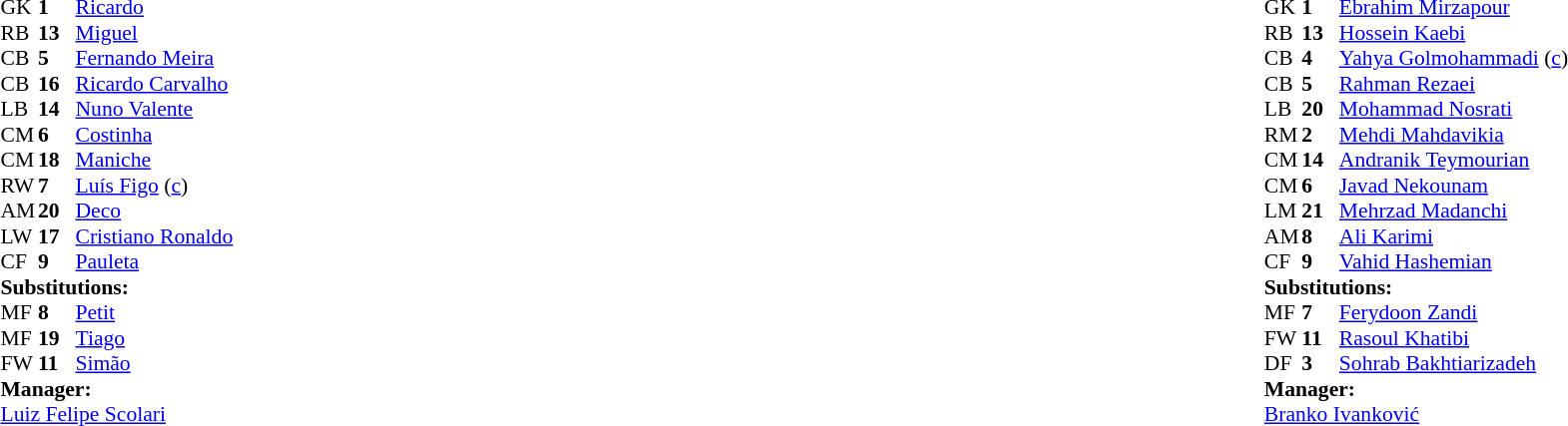<table width="100%">
<tr>
<td valign="top" width="40%"><br><table style="font-size: 90%" cellspacing="0" cellpadding="0">
<tr>
<th width="25"></th>
<th width="25"></th>
</tr>
<tr>
<td>GK</td>
<td><strong>1</strong></td>
<td><a href='#'>Ricardo</a></td>
</tr>
<tr>
<td>RB</td>
<td><strong>13</strong></td>
<td><a href='#'>Miguel</a></td>
</tr>
<tr>
<td>CB</td>
<td><strong>5</strong></td>
<td><a href='#'>Fernando Meira</a></td>
</tr>
<tr>
<td>CB</td>
<td><strong>16</strong></td>
<td><a href='#'>Ricardo Carvalho</a></td>
</tr>
<tr>
<td>LB</td>
<td><strong>14</strong></td>
<td><a href='#'>Nuno Valente</a></td>
</tr>
<tr>
<td>CM</td>
<td><strong>6</strong></td>
<td><a href='#'>Costinha</a></td>
<td></td>
</tr>
<tr>
<td>CM</td>
<td><strong>18</strong></td>
<td><a href='#'>Maniche</a></td>
<td></td>
<td></td>
</tr>
<tr>
<td>RW</td>
<td><strong>7</strong></td>
<td><a href='#'>Luís Figo</a> (<a href='#'>c</a>)</td>
<td></td>
<td></td>
</tr>
<tr>
<td>AM</td>
<td><strong>20</strong></td>
<td><a href='#'>Deco</a></td>
<td></td>
<td></td>
</tr>
<tr>
<td>LW</td>
<td><strong>17</strong></td>
<td><a href='#'>Cristiano Ronaldo</a></td>
</tr>
<tr>
<td>CF</td>
<td><strong>9</strong></td>
<td><a href='#'>Pauleta</a></td>
<td></td>
</tr>
<tr>
<td colspan=3><strong>Substitutions:</strong></td>
</tr>
<tr>
<td>MF</td>
<td><strong>8</strong></td>
<td><a href='#'>Petit</a></td>
<td></td>
<td></td>
</tr>
<tr>
<td>MF</td>
<td><strong>19</strong></td>
<td><a href='#'>Tiago</a></td>
<td></td>
<td></td>
</tr>
<tr>
<td>FW</td>
<td><strong>11</strong></td>
<td><a href='#'>Simão</a></td>
<td></td>
<td></td>
</tr>
<tr>
<td colspan=3><strong>Manager:</strong></td>
</tr>
<tr>
<td colspan="4"> <a href='#'>Luiz Felipe Scolari</a></td>
</tr>
</table>
</td>
<td valign="top"></td>
<td valign="top" width="50%"><br><table style="font-size: 90%" cellspacing="0" cellpadding="0" align=center>
<tr>
<th width="25"></th>
<th width="25"></th>
</tr>
<tr>
<td>GK</td>
<td><strong>1</strong></td>
<td><a href='#'>Ebrahim Mirzapour</a></td>
</tr>
<tr>
<td>RB</td>
<td><strong>13</strong></td>
<td><a href='#'>Hossein Kaebi</a></td>
<td></td>
</tr>
<tr>
<td>CB</td>
<td><strong>4</strong></td>
<td><a href='#'>Yahya Golmohammadi</a> (<a href='#'>c</a>)</td>
<td></td>
<td></td>
</tr>
<tr>
<td>CB</td>
<td><strong>5</strong></td>
<td><a href='#'>Rahman Rezaei</a></td>
</tr>
<tr>
<td>LB</td>
<td><strong>20</strong></td>
<td><a href='#'>Mohammad Nosrati</a></td>
</tr>
<tr>
<td>RM</td>
<td><strong>2</strong></td>
<td><a href='#'>Mehdi Mahdavikia</a></td>
</tr>
<tr>
<td>CM</td>
<td><strong>14</strong></td>
<td><a href='#'>Andranik Teymourian</a></td>
</tr>
<tr>
<td>CM</td>
<td><strong>6</strong></td>
<td><a href='#'>Javad Nekounam</a></td>
<td></td>
</tr>
<tr>
<td>LM</td>
<td><strong>21</strong></td>
<td><a href='#'>Mehrzad Madanchi</a></td>
<td></td>
<td></td>
</tr>
<tr>
<td>AM</td>
<td><strong>8</strong></td>
<td><a href='#'>Ali Karimi</a></td>
<td></td>
<td></td>
</tr>
<tr>
<td>CF</td>
<td><strong>9</strong></td>
<td><a href='#'>Vahid Hashemian</a></td>
</tr>
<tr>
<td colspan=3><strong>Substitutions:</strong></td>
</tr>
<tr>
<td>MF</td>
<td><strong>7</strong></td>
<td><a href='#'>Ferydoon Zandi</a></td>
<td></td>
<td></td>
</tr>
<tr>
<td>FW</td>
<td><strong>11</strong></td>
<td><a href='#'>Rasoul Khatibi</a></td>
<td></td>
<td></td>
</tr>
<tr>
<td>DF</td>
<td><strong>3</strong></td>
<td><a href='#'>Sohrab Bakhtiarizadeh</a></td>
<td></td>
<td></td>
</tr>
<tr>
<td colspan=3><strong>Manager:</strong></td>
</tr>
<tr>
<td colspan="4"> <a href='#'>Branko Ivanković</a></td>
</tr>
</table>
</td>
</tr>
</table>
